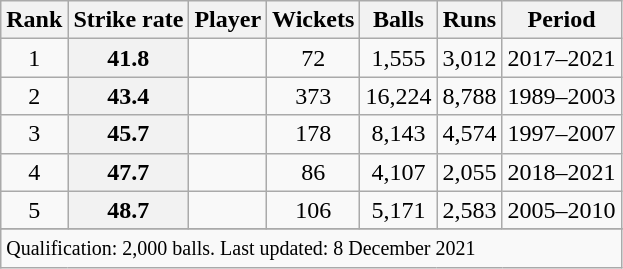<table class="wikitable plainrowheaders sortable">
<tr>
<th scope="col">Rank</th>
<th scope="col">Strike rate</th>
<th scope="col">Player</th>
<th scope="col">Wickets</th>
<th scope="col">Balls</th>
<th scope="col">Runs</th>
<th scope="col">Period</th>
</tr>
<tr>
<td align="center">1</td>
<th scope="row" style="text-align:center;">41.8</th>
<td> </td>
<td align="center">72</td>
<td align="center">1,555</td>
<td align="center">3,012</td>
<td>2017–2021</td>
</tr>
<tr>
<td align=center>2</td>
<th scope="row" style="text-align:center;">43.4</th>
<td></td>
<td align=center>373</td>
<td align=center>16,224</td>
<td align=center>8,788</td>
<td>1989–2003</td>
</tr>
<tr>
<td align=center>3</td>
<th scope="row" style="text-align:center;">45.7</th>
<td></td>
<td align=center>178</td>
<td align=center>8,143</td>
<td align=center>4,574</td>
<td>1997–2007</td>
</tr>
<tr>
<td align=center>4</td>
<th scope="row" style="text-align:center;">47.7</th>
<td> </td>
<td align="center">86</td>
<td align="center">4,107</td>
<td align="center">2,055</td>
<td>2018–2021</td>
</tr>
<tr>
<td align="center">5</td>
<th scope="row" style="text-align:center;">48.7</th>
<td></td>
<td align="center">106</td>
<td align="center">5,171</td>
<td align="center">2,583</td>
<td>2005–2010</td>
</tr>
<tr>
</tr>
<tr class=sortbottom>
<td colspan=7><small>Qualification: 2,000 balls. Last updated: 8 December 2021</small></td>
</tr>
</table>
